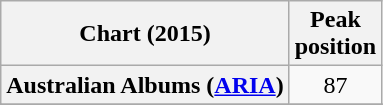<table class="wikitable sortable plainrowheaders" style="text-align:center">
<tr>
<th scope="col">Chart (2015)</th>
<th scope="col">Peak<br> position</th>
</tr>
<tr>
<th scope="row">Australian Albums (<a href='#'>ARIA</a>)</th>
<td>87</td>
</tr>
<tr>
</tr>
<tr>
</tr>
<tr>
</tr>
<tr>
</tr>
<tr>
</tr>
<tr>
</tr>
<tr>
</tr>
</table>
